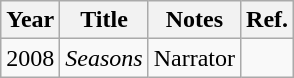<table class="wikitable">
<tr>
<th>Year</th>
<th>Title</th>
<th>Notes</th>
<th>Ref.</th>
</tr>
<tr>
<td>2008</td>
<td><em>Seasons</em></td>
<td>Narrator</td>
<td></td>
</tr>
</table>
